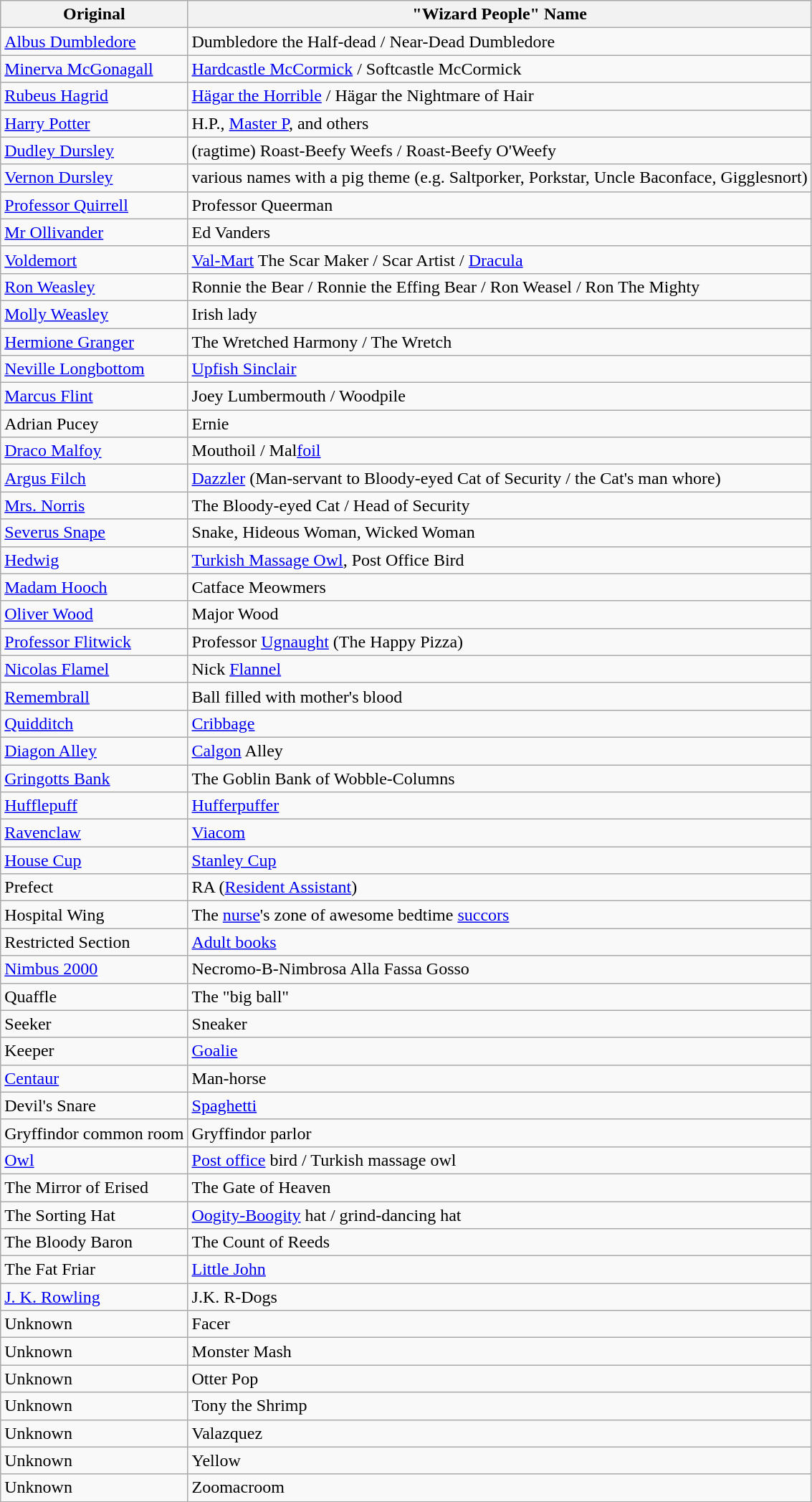<table class="wikitable">
<tr>
<th>Original</th>
<th>"Wizard People" Name</th>
</tr>
<tr>
<td><a href='#'>Albus Dumbledore</a></td>
<td>Dumbledore the Half-dead / Near-Dead Dumbledore</td>
</tr>
<tr>
<td><a href='#'>Minerva McGonagall</a></td>
<td><a href='#'>Hardcastle McCormick</a> / Softcastle McCormick</td>
</tr>
<tr>
<td><a href='#'>Rubeus Hagrid</a></td>
<td><a href='#'>Hägar the Horrible</a> / Hägar the Nightmare of Hair</td>
</tr>
<tr>
<td><a href='#'>Harry Potter</a></td>
<td>H.P., <a href='#'>Master P</a>, and others</td>
</tr>
<tr>
<td><a href='#'>Dudley Dursley</a></td>
<td>(ragtime) Roast-Beefy Weefs / Roast-Beefy O'Weefy</td>
</tr>
<tr>
<td><a href='#'>Vernon Dursley</a></td>
<td>various names with a pig theme (e.g. Saltporker, Porkstar, Uncle Baconface, Gigglesnort)</td>
</tr>
<tr>
<td><a href='#'>Professor Quirrell</a></td>
<td>Professor Queerman</td>
</tr>
<tr>
<td><a href='#'>Mr Ollivander</a></td>
<td>Ed Vanders</td>
</tr>
<tr>
<td><a href='#'>Voldemort</a></td>
<td><a href='#'>Val-Mart</a> The Scar Maker / Scar Artist / <a href='#'>Dracula</a></td>
</tr>
<tr>
<td><a href='#'>Ron Weasley</a></td>
<td>Ronnie the Bear / Ronnie the Effing Bear / Ron Weasel / Ron The Mighty</td>
</tr>
<tr>
<td><a href='#'>Molly Weasley</a></td>
<td>Irish lady</td>
</tr>
<tr>
<td><a href='#'>Hermione Granger</a></td>
<td>The Wretched Harmony / The Wretch</td>
</tr>
<tr>
<td><a href='#'>Neville Longbottom</a></td>
<td><a href='#'>Upfish Sinclair</a></td>
</tr>
<tr>
<td><a href='#'>Marcus Flint</a></td>
<td>Joey Lumbermouth / Woodpile</td>
</tr>
<tr>
<td>Adrian Pucey</td>
<td>Ernie</td>
</tr>
<tr>
<td><a href='#'>Draco Malfoy</a></td>
<td>Mouthoil / Mal<a href='#'>foil</a></td>
</tr>
<tr>
<td><a href='#'>Argus Filch</a></td>
<td><a href='#'>Dazzler</a> (Man-servant to Bloody-eyed Cat of Security / the Cat's man whore)</td>
</tr>
<tr>
<td><a href='#'>Mrs. Norris</a></td>
<td>The Bloody-eyed Cat / Head of Security</td>
</tr>
<tr>
<td><a href='#'>Severus Snape</a></td>
<td>Snake, Hideous Woman, Wicked Woman</td>
</tr>
<tr>
<td><a href='#'>Hedwig</a></td>
<td><a href='#'>Turkish Massage Owl</a>, Post Office Bird</td>
</tr>
<tr>
<td><a href='#'>Madam Hooch</a></td>
<td>Catface Meowmers</td>
</tr>
<tr>
<td><a href='#'>Oliver Wood</a></td>
<td>Major Wood</td>
</tr>
<tr>
<td><a href='#'>Professor Flitwick</a></td>
<td>Professor <a href='#'>Ugnaught</a> (The Happy Pizza)</td>
</tr>
<tr>
<td><a href='#'>Nicolas Flamel</a></td>
<td>Nick <a href='#'>Flannel</a></td>
</tr>
<tr>
<td><a href='#'>Remembrall</a></td>
<td>Ball filled with mother's blood</td>
</tr>
<tr>
<td><a href='#'>Quidditch</a></td>
<td><a href='#'>Cribbage</a></td>
</tr>
<tr>
<td><a href='#'>Diagon Alley</a></td>
<td><a href='#'>Calgon</a> Alley</td>
</tr>
<tr>
<td><a href='#'>Gringotts Bank</a></td>
<td>The Goblin Bank of Wobble-Columns</td>
</tr>
<tr>
<td><a href='#'>Hufflepuff</a></td>
<td><a href='#'>Hufferpuffer</a></td>
</tr>
<tr>
<td><a href='#'>Ravenclaw</a></td>
<td><a href='#'>Viacom</a></td>
</tr>
<tr>
<td><a href='#'>House Cup</a></td>
<td><a href='#'>Stanley Cup</a></td>
</tr>
<tr>
<td>Prefect</td>
<td>RA (<a href='#'>Resident Assistant</a>)</td>
</tr>
<tr>
<td>Hospital Wing</td>
<td>The <a href='#'>nurse</a>'s zone of awesome bedtime <a href='#'>succors</a></td>
</tr>
<tr>
<td>Restricted Section</td>
<td><a href='#'>Adult books</a></td>
</tr>
<tr>
<td><a href='#'>Nimbus 2000</a></td>
<td>Necromo-B-Nimbrosa Alla Fassa Gosso</td>
</tr>
<tr>
<td>Quaffle</td>
<td>The "big ball"</td>
</tr>
<tr>
<td>Seeker</td>
<td>Sneaker</td>
</tr>
<tr>
<td>Keeper</td>
<td><a href='#'>Goalie</a></td>
</tr>
<tr>
<td><a href='#'>Centaur</a></td>
<td>Man-horse</td>
</tr>
<tr>
<td>Devil's Snare</td>
<td><a href='#'>Spaghetti</a></td>
</tr>
<tr>
<td>Gryffindor common room</td>
<td>Gryffindor parlor</td>
</tr>
<tr>
<td><a href='#'>Owl</a></td>
<td><a href='#'>Post office</a> bird / Turkish massage owl</td>
</tr>
<tr>
<td>The Mirror of Erised</td>
<td>The Gate of Heaven</td>
</tr>
<tr>
<td>The Sorting Hat</td>
<td><a href='#'>Oogity-Boogity</a> hat / grind-dancing hat</td>
</tr>
<tr>
<td>The Bloody Baron</td>
<td>The Count of Reeds</td>
</tr>
<tr>
<td>The Fat Friar</td>
<td><a href='#'>Little John</a></td>
</tr>
<tr>
<td><a href='#'>J. K. Rowling</a></td>
<td>J.K. R-Dogs</td>
</tr>
<tr>
<td>Unknown</td>
<td>Facer</td>
</tr>
<tr>
<td>Unknown</td>
<td>Monster Mash</td>
</tr>
<tr>
<td>Unknown</td>
<td>Otter Pop</td>
</tr>
<tr>
<td>Unknown</td>
<td>Tony the Shrimp</td>
</tr>
<tr>
<td>Unknown</td>
<td>Valazquez</td>
</tr>
<tr>
<td>Unknown</td>
<td>Yellow</td>
</tr>
<tr>
<td>Unknown</td>
<td>Zoomacroom</td>
</tr>
</table>
